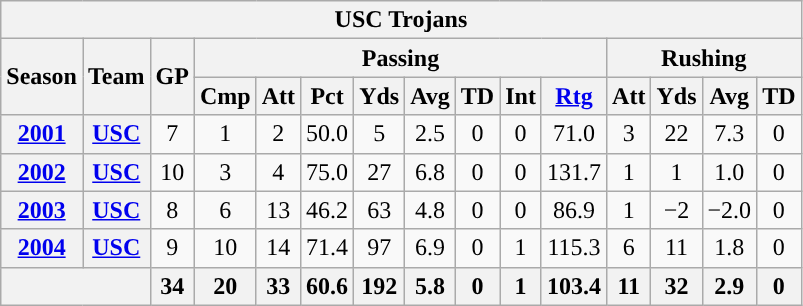<table class=wikitable style="text-align:center;">
<tr>
<th colspan="15">USC Trojans</th>
</tr>
<tr>
<th rowspan="2">Season</th>
<th rowspan="2">Team</th>
<th rowspan="2">GP</th>
<th colspan="8">Passing</th>
<th colspan="4">Rushing</th>
</tr>
<tr>
<th>Cmp</th>
<th>Att</th>
<th>Pct</th>
<th>Yds</th>
<th>Avg</th>
<th>TD</th>
<th>Int</th>
<th><a href='#'>Rtg</a></th>
<th>Att</th>
<th>Yds</th>
<th>Avg</th>
<th>TD</th>
</tr>
<tr>
<th><a href='#'>2001</a></th>
<th><a href='#'>USC</a></th>
<td>7</td>
<td>1</td>
<td>2</td>
<td>50.0</td>
<td>5</td>
<td>2.5</td>
<td>0</td>
<td>0</td>
<td>71.0</td>
<td>3</td>
<td>22</td>
<td>7.3</td>
<td>0</td>
</tr>
<tr>
<th><a href='#'>2002</a></th>
<th><a href='#'>USC</a></th>
<td>10</td>
<td>3</td>
<td>4</td>
<td>75.0</td>
<td>27</td>
<td>6.8</td>
<td>0</td>
<td>0</td>
<td>131.7</td>
<td>1</td>
<td>1</td>
<td>1.0</td>
<td>0</td>
</tr>
<tr>
<th><a href='#'>2003</a></th>
<th><a href='#'>USC</a></th>
<td>8</td>
<td>6</td>
<td>13</td>
<td>46.2</td>
<td>63</td>
<td>4.8</td>
<td>0</td>
<td>0</td>
<td>86.9</td>
<td>1</td>
<td>−2</td>
<td>−2.0</td>
<td>0</td>
</tr>
<tr>
<th><a href='#'>2004</a></th>
<th><a href='#'>USC</a></th>
<td>9</td>
<td>10</td>
<td>14</td>
<td>71.4</td>
<td>97</td>
<td>6.9</td>
<td>0</td>
<td>1</td>
<td>115.3</td>
<td>6</td>
<td>11</td>
<td>1.8</td>
<td>0</td>
</tr>
<tr>
<th colspan="2"></th>
<th>34</th>
<th>20</th>
<th>33</th>
<th>60.6</th>
<th>192</th>
<th>5.8</th>
<th>0</th>
<th>1</th>
<th>103.4</th>
<th>11</th>
<th>32</th>
<th>2.9</th>
<th>0</th>
</tr>
</table>
